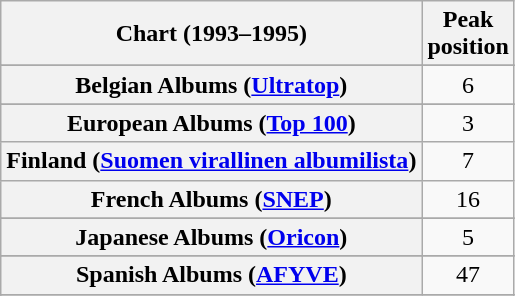<table class="wikitable sortable plainrowheaders">
<tr>
<th style="text-align:center;">Chart (1993–1995)</th>
<th style="text-align:center;">Peak<br>position</th>
</tr>
<tr>
</tr>
<tr>
</tr>
<tr>
<th scope="row">Belgian Albums (<a href='#'>Ultratop</a>)</th>
<td style="text-align:center;">6</td>
</tr>
<tr>
</tr>
<tr>
</tr>
<tr>
<th scope="row">European Albums (<a href='#'>Top 100</a>)</th>
<td style="text-align:center;">3</td>
</tr>
<tr>
<th scope="row">Finland (<a href='#'>Suomen virallinen albumilista</a>)</th>
<td style="text-align:center;">7</td>
</tr>
<tr>
<th scope="row">French Albums (<a href='#'>SNEP</a>)</th>
<td style="text-align:center;">16</td>
</tr>
<tr>
</tr>
<tr>
</tr>
<tr>
</tr>
<tr>
<th scope="row">Japanese Albums (<a href='#'>Oricon</a>)</th>
<td align="center">5</td>
</tr>
<tr>
</tr>
<tr>
</tr>
<tr>
</tr>
<tr>
<th scope="row">Spanish Albums (<a href='#'>AFYVE</a>)</th>
<td align="center">47</td>
</tr>
<tr>
</tr>
<tr>
</tr>
<tr>
</tr>
<tr>
</tr>
<tr>
</tr>
<tr>
</tr>
</table>
